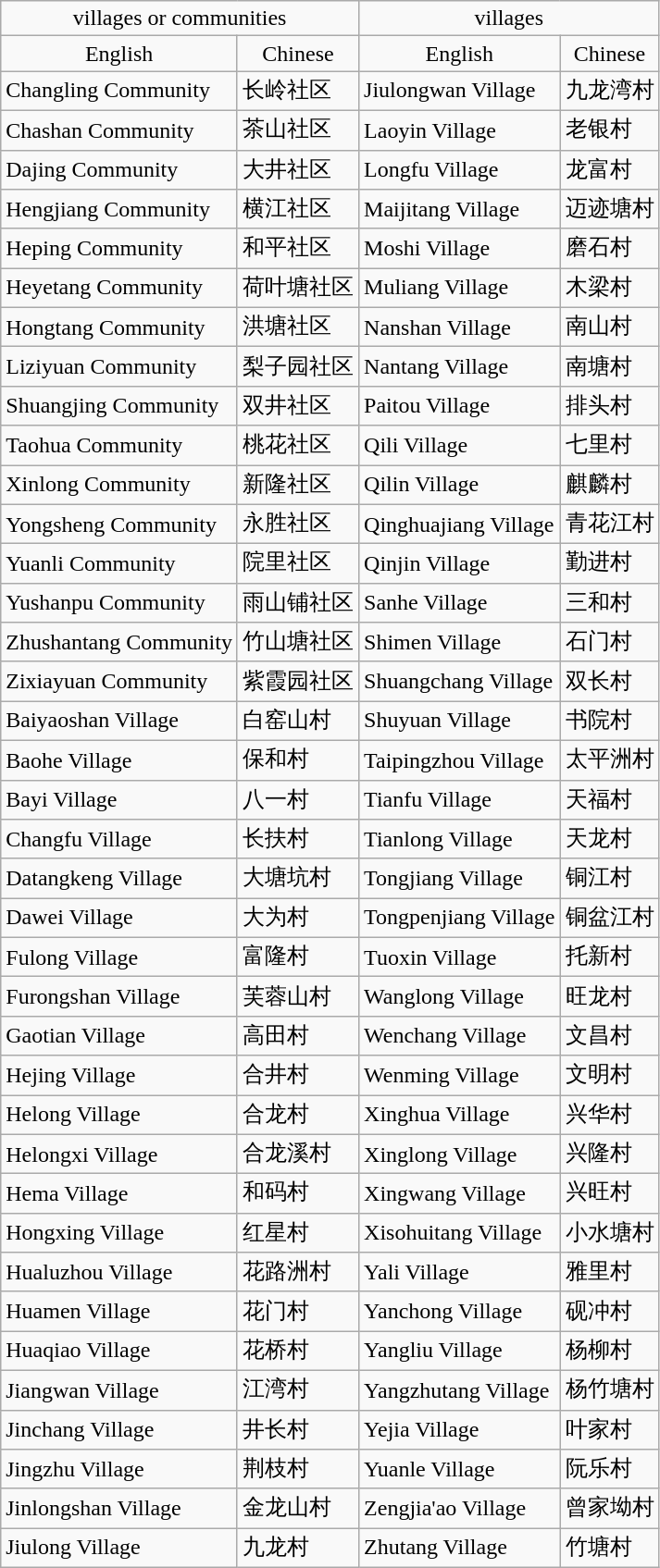<table class="wikitable">
<tr align=center>
<td align=center colspan=2>villages or communities</td>
<td align=center colspan=2>villages</td>
</tr>
<tr align=center>
<td>English</td>
<td>Chinese</td>
<td>English</td>
<td>Chinese</td>
</tr>
<tr>
<td>Changling Community</td>
<td>长岭社区</td>
<td>Jiulongwan Village</td>
<td>九龙湾村</td>
</tr>
<tr>
<td>Chashan Community</td>
<td>茶山社区</td>
<td>Laoyin Village</td>
<td>老银村</td>
</tr>
<tr>
<td>Dajing Community</td>
<td>大井社区</td>
<td>Longfu Village</td>
<td>龙富村</td>
</tr>
<tr>
<td>Hengjiang Community</td>
<td>横江社区</td>
<td>Maijitang Village</td>
<td>迈迹塘村</td>
</tr>
<tr>
<td>Heping Community</td>
<td>和平社区</td>
<td>Moshi Village</td>
<td>磨石村</td>
</tr>
<tr>
<td>Heyetang Community</td>
<td>荷叶塘社区</td>
<td>Muliang Village</td>
<td>木梁村</td>
</tr>
<tr>
<td>Hongtang Community</td>
<td>洪塘社区</td>
<td>Nanshan Village</td>
<td>南山村</td>
</tr>
<tr>
<td>Liziyuan Community</td>
<td>梨子园社区</td>
<td>Nantang Village</td>
<td>南塘村</td>
</tr>
<tr>
<td>Shuangjing Community</td>
<td>双井社区</td>
<td>Paitou Village</td>
<td>排头村</td>
</tr>
<tr>
<td>Taohua Community</td>
<td>桃花社区</td>
<td>Qili Village</td>
<td>七里村</td>
</tr>
<tr>
<td>Xinlong Community</td>
<td>新隆社区</td>
<td>Qilin Village</td>
<td>麒麟村</td>
</tr>
<tr>
<td>Yongsheng Community</td>
<td>永胜社区</td>
<td>Qinghuajiang Village</td>
<td>青花江村</td>
</tr>
<tr>
<td>Yuanli Community</td>
<td>院里社区</td>
<td>Qinjin Village</td>
<td>勤进村</td>
</tr>
<tr>
<td>Yushanpu Community</td>
<td>雨山铺社区</td>
<td>Sanhe Village</td>
<td>三和村</td>
</tr>
<tr>
<td>Zhushantang Community</td>
<td>竹山塘社区</td>
<td>Shimen Village</td>
<td>石门村</td>
</tr>
<tr>
<td>Zixiayuan Community</td>
<td>紫霞园社区</td>
<td>Shuangchang Village</td>
<td>双长村</td>
</tr>
<tr>
<td>Baiyaoshan Village</td>
<td>白窑山村</td>
<td>Shuyuan Village</td>
<td>书院村</td>
</tr>
<tr>
<td>Baohe Village</td>
<td>保和村</td>
<td>Taipingzhou Village</td>
<td>太平洲村</td>
</tr>
<tr>
<td>Bayi Village</td>
<td>八一村</td>
<td>Tianfu Village</td>
<td>天福村</td>
</tr>
<tr>
<td>Changfu Village</td>
<td>长扶村</td>
<td>Tianlong Village</td>
<td>天龙村</td>
</tr>
<tr>
<td>Datangkeng Village</td>
<td>大塘坑村</td>
<td>Tongjiang Village</td>
<td>铜江村</td>
</tr>
<tr>
<td>Dawei Village</td>
<td>大为村</td>
<td>Tongpenjiang Village</td>
<td>铜盆江村</td>
</tr>
<tr>
<td>Fulong Village</td>
<td>富隆村</td>
<td>Tuoxin Village</td>
<td>托新村</td>
</tr>
<tr>
<td>Furongshan Village</td>
<td>芙蓉山村</td>
<td>Wanglong Village</td>
<td>旺龙村</td>
</tr>
<tr>
<td>Gaotian Village</td>
<td>高田村</td>
<td>Wenchang Village</td>
<td>文昌村</td>
</tr>
<tr>
<td>Hejing Village</td>
<td>合井村</td>
<td>Wenming Village</td>
<td>文明村</td>
</tr>
<tr>
<td>Helong Village</td>
<td>合龙村</td>
<td>Xinghua Village</td>
<td>兴华村</td>
</tr>
<tr>
<td>Helongxi Village</td>
<td>合龙溪村</td>
<td>Xinglong Village</td>
<td>兴隆村</td>
</tr>
<tr>
<td>Hema Village</td>
<td>和码村</td>
<td>Xingwang Village</td>
<td>兴旺村</td>
</tr>
<tr>
<td>Hongxing Village</td>
<td>红星村</td>
<td>Xisohuitang Village</td>
<td>小水塘村</td>
</tr>
<tr>
<td>Hualuzhou Village</td>
<td>花路洲村</td>
<td>Yali Village</td>
<td>雅里村</td>
</tr>
<tr>
<td>Huamen Village</td>
<td>花门村</td>
<td>Yanchong Village</td>
<td>砚冲村</td>
</tr>
<tr>
<td>Huaqiao Village</td>
<td>花桥村</td>
<td>Yangliu Village</td>
<td>杨柳村</td>
</tr>
<tr>
<td>Jiangwan Village</td>
<td>江湾村</td>
<td>Yangzhutang Village</td>
<td>杨竹塘村</td>
</tr>
<tr>
<td>Jinchang Village</td>
<td>井长村</td>
<td>Yejia Village</td>
<td>叶家村</td>
</tr>
<tr>
<td>Jingzhu Village</td>
<td>荆枝村</td>
<td>Yuanle Village</td>
<td>阮乐村</td>
</tr>
<tr>
<td>Jinlongshan Village</td>
<td>金龙山村</td>
<td>Zengjia'ao Village</td>
<td>曾家坳村</td>
</tr>
<tr>
<td>Jiulong Village</td>
<td>九龙村</td>
<td>Zhutang Village</td>
<td>竹塘村</td>
</tr>
</table>
